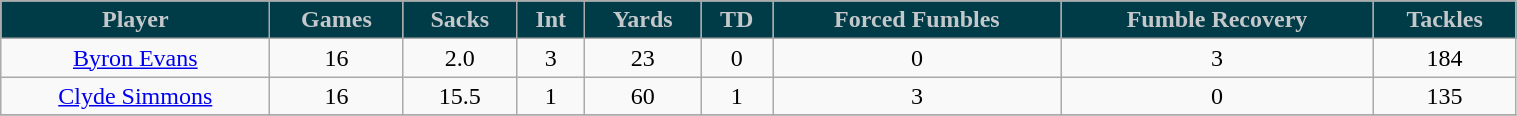<table class="wikitable" width="80%">
<tr align="center"  style="background:#003b48; color:#c4c8cb;">
<td><strong>Player</strong></td>
<td><strong>Games</strong></td>
<td><strong>Sacks</strong></td>
<td><strong>Int</strong></td>
<td><strong>Yards</strong></td>
<td><strong>TD</strong></td>
<td><strong>Forced Fumbles</strong></td>
<td><strong>Fumble Recovery</strong></td>
<td><strong>Tackles</strong></td>
</tr>
<tr align="center" bgcolor="">
<td><a href='#'>Byron Evans</a></td>
<td>16</td>
<td>2.0</td>
<td>3</td>
<td>23</td>
<td>0</td>
<td>0</td>
<td>3</td>
<td>184</td>
</tr>
<tr align="center" bgcolor="">
<td><a href='#'>Clyde Simmons</a></td>
<td>16</td>
<td>15.5</td>
<td>1</td>
<td>60</td>
<td>1</td>
<td>3</td>
<td>0</td>
<td>135</td>
</tr>
<tr align="center" bgcolor="">
</tr>
</table>
